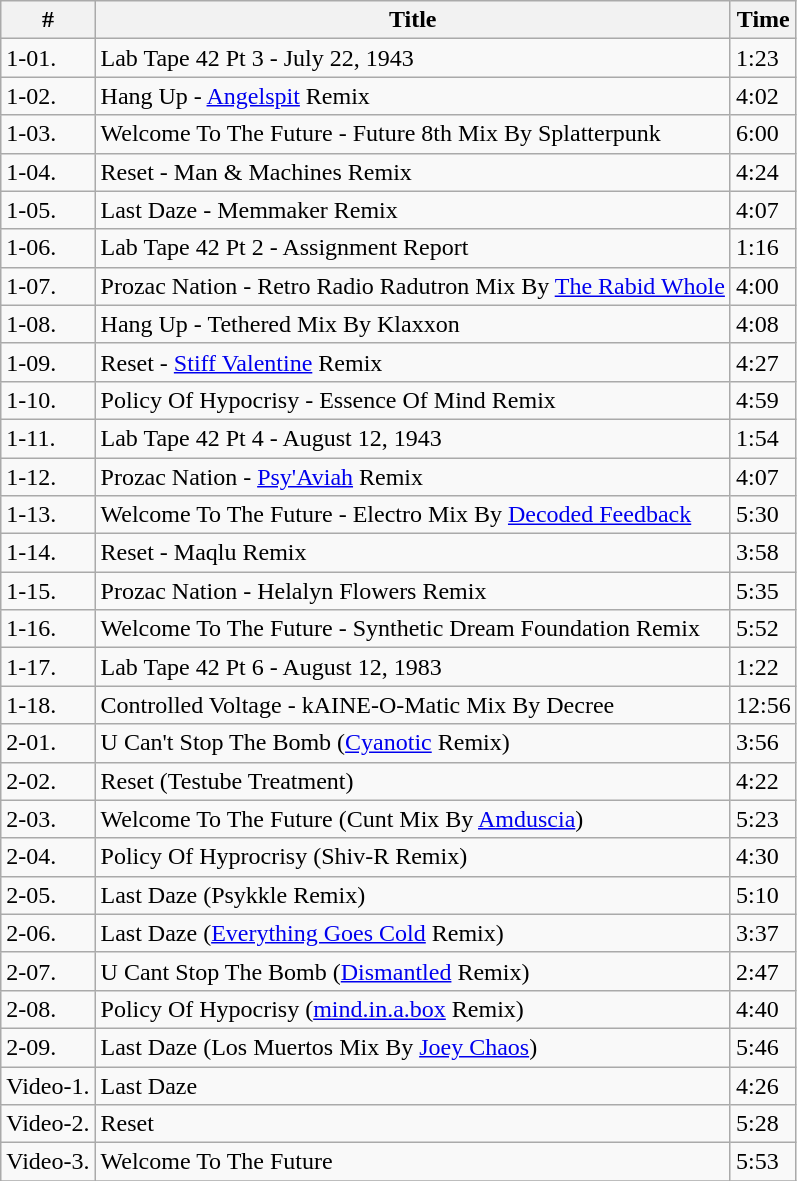<table class="wikitable">
<tr>
<th>#</th>
<th>Title</th>
<th>Time</th>
</tr>
<tr>
<td>1-01.</td>
<td>Lab Tape 42 Pt 3 - July 22, 1943</td>
<td>1:23</td>
</tr>
<tr>
<td>1-02.</td>
<td>Hang Up - <a href='#'>Angelspit</a> Remix</td>
<td>4:02</td>
</tr>
<tr>
<td>1-03.</td>
<td>Welcome To The Future - Future 8th Mix By Splatterpunk</td>
<td>6:00</td>
</tr>
<tr>
<td>1-04.</td>
<td>Reset - Man & Machines Remix</td>
<td>4:24</td>
</tr>
<tr>
<td>1-05.</td>
<td>Last Daze - Memmaker Remix</td>
<td>4:07</td>
</tr>
<tr>
<td>1-06.</td>
<td>Lab Tape 42 Pt 2 - Assignment Report</td>
<td>1:16</td>
</tr>
<tr>
<td>1-07.</td>
<td>Prozac Nation - Retro Radio Radutron Mix By <a href='#'>The Rabid Whole</a></td>
<td>4:00</td>
</tr>
<tr>
<td>1-08.</td>
<td>Hang Up - Tethered Mix By Klaxxon</td>
<td>4:08</td>
</tr>
<tr>
<td>1-09.</td>
<td>Reset - <a href='#'>Stiff Valentine</a> Remix</td>
<td>4:27</td>
</tr>
<tr>
<td>1-10.</td>
<td>Policy Of Hypocrisy - Essence Of Mind Remix</td>
<td>4:59</td>
</tr>
<tr>
<td>1-11.</td>
<td>Lab Tape 42 Pt 4 - August 12, 1943</td>
<td>1:54</td>
</tr>
<tr>
<td>1-12.</td>
<td>Prozac Nation - <a href='#'>Psy'Aviah</a> Remix</td>
<td>4:07</td>
</tr>
<tr>
<td>1-13.</td>
<td>Welcome To The Future - Electro Mix By <a href='#'>Decoded Feedback</a></td>
<td>5:30</td>
</tr>
<tr>
<td>1-14.</td>
<td>Reset - Maqlu Remix</td>
<td>3:58</td>
</tr>
<tr>
<td>1-15.</td>
<td>Prozac Nation - Helalyn Flowers Remix</td>
<td>5:35</td>
</tr>
<tr>
<td>1-16.</td>
<td>Welcome To The Future - Synthetic Dream Foundation Remix</td>
<td>5:52</td>
</tr>
<tr>
<td>1-17.</td>
<td>Lab Tape 42 Pt 6 - August 12, 1983</td>
<td>1:22</td>
</tr>
<tr>
<td>1-18.</td>
<td>Controlled Voltage - kAINE-O-Matic Mix By Decree</td>
<td>12:56</td>
</tr>
<tr>
<td>2-01.</td>
<td>U Can't Stop The Bomb (<a href='#'>Cyanotic</a> Remix)</td>
<td>3:56</td>
</tr>
<tr>
<td>2-02.</td>
<td>Reset (Testube Treatment)</td>
<td>4:22</td>
</tr>
<tr>
<td>2-03.</td>
<td>Welcome To The Future (Cunt Mix By <a href='#'>Amduscia</a>)</td>
<td>5:23</td>
</tr>
<tr>
<td>2-04.</td>
<td>Policy Of Hyprocrisy (Shiv-R Remix)</td>
<td>4:30</td>
</tr>
<tr>
<td>2-05.</td>
<td>Last Daze (Psykkle Remix)</td>
<td>5:10</td>
</tr>
<tr>
<td>2-06.</td>
<td>Last Daze (<a href='#'>Everything Goes Cold</a> Remix)</td>
<td>3:37</td>
</tr>
<tr>
<td>2-07.</td>
<td>U Cant Stop The Bomb (<a href='#'>Dismantled</a> Remix)</td>
<td>2:47</td>
</tr>
<tr>
<td>2-08.</td>
<td>Policy Of Hypocrisy (<a href='#'>mind.in.a.box</a> Remix)</td>
<td>4:40</td>
</tr>
<tr>
<td>2-09.</td>
<td>Last Daze (Los Muertos Mix By <a href='#'>Joey Chaos</a>)</td>
<td>5:46</td>
</tr>
<tr>
<td>Video-1.</td>
<td>Last Daze</td>
<td>4:26</td>
</tr>
<tr>
<td>Video-2.</td>
<td>Reset</td>
<td>5:28</td>
</tr>
<tr>
<td>Video-3.</td>
<td>Welcome To The Future</td>
<td>5:53</td>
</tr>
<tr>
</tr>
</table>
